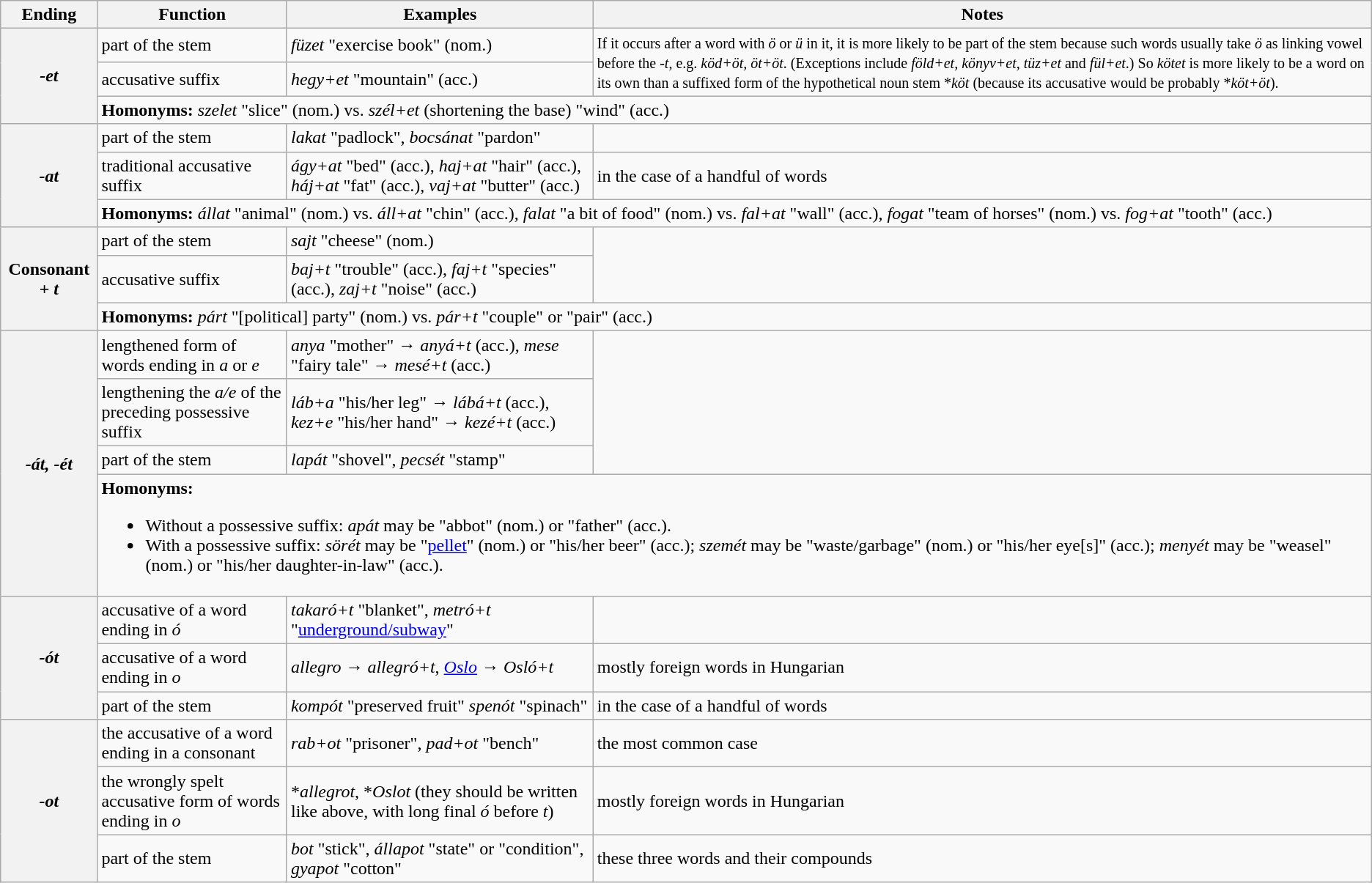<table class="wikitable" align="center">
<tr>
<th>Ending</th>
<th>Function</th>
<th>Examples</th>
<th>Notes</th>
</tr>
<tr>
<th rowspan=3><em>-et</em></th>
<td>part of the stem</td>
<td><em>füzet</em> "exercise book" (nom.)</td>
<td rowspan=2><small>If it occurs after a word with <em>ö</em> or <em>ü</em> in it, it is more likely to be part of the stem because such words usually take <em>ö</em> as linking vowel before the <em>-t</em>, e.g. <em>köd+öt, öt+öt</em>. (Exceptions include <em>föld+et, könyv+et, tüz+et</em> and <em>fül+et</em>.) So <em>kötet</em> is more likely to be a word on its own than a suffixed form of the hypothetical noun stem *<em>köt</em> (because its accusative would be probably *<em>köt+öt</em>).</small></td>
</tr>
<tr>
<td>accusative suffix</td>
<td><em>hegy+et</em> "mountain" (acc.)</td>
</tr>
<tr>
<td colspan=3><strong>Homonyms:</strong> <em>szelet</em> "slice" (nom.) vs. <em>szél+et</em> (shortening the base) "wind" (acc.)</td>
</tr>
<tr>
<th rowspan=3><em>-at</em></th>
<td>part of the stem</td>
<td><em>lakat</em> "padlock", <em>bocsánat</em> "pardon"</td>
<td> </td>
</tr>
<tr>
<td>traditional accusative suffix</td>
<td><em>ágy+at</em> "bed" (acc.), <em>haj+at</em> "hair" (acc.), <em>háj+at</em> "fat" (acc.), <em>vaj+at</em> "butter" (acc.)</td>
<td>in the case of a handful of words</td>
</tr>
<tr>
<td colspan=3><strong>Homonyms:</strong> <em>állat</em> "animal" (nom.) vs. <em>áll+at</em> "chin" (acc.), <em>falat</em> "a bit of food" (nom.) vs. <em>fal+at</em> "wall" (acc.), <em>fogat</em> "team of horses" (nom.) vs. <em>fog+at</em> "tooth" (acc.)</td>
</tr>
<tr>
<th rowspan=3>Consonant + <em>t</em></th>
<td>part of the stem</td>
<td><em>sajt</em> "cheese" (nom.)</td>
</tr>
<tr>
<td>accusative suffix</td>
<td><em>baj+t</em> "trouble" (acc.), <em>faj+t</em> "species" (acc.), <em>zaj+t</em> "noise" (acc.)</td>
</tr>
<tr>
<td colspan=3><strong>Homonyms:</strong> <em>párt</em> "[political] party" (nom.) vs. <em>pár+t</em> "couple" or "pair" (acc.)</td>
</tr>
<tr>
<th rowspan=4><em>-át, -ét</em></th>
<td>lengthened form of words ending in <em>a</em> or <em>e</em></td>
<td><em>anya</em> "mother" → <em>anyá+t</em> (acc.), <em>mese</em> "fairy tale" → <em>mesé+t</em> (acc.)</td>
</tr>
<tr>
<td>lengthening the <em>a/e</em> of the preceding possessive suffix</td>
<td><em>láb+a</em> "his/her leg" → <em>lábá+t</em> (acc.), <em>kez+e</em> "his/her hand" → <em>kezé+t</em> (acc.)</td>
</tr>
<tr>
<td>part of the stem</td>
<td><em>lapát</em> "shovel", <em>pecsét</em> "stamp"</td>
</tr>
<tr>
<td colspan=3><strong>Homonyms:</strong><br><ul><li>Without a possessive suffix: <em>apát</em> may be "abbot" (nom.) or "father" (acc.).</li><li>With a possessive suffix: <em>sörét</em> may be "<a href='#'>pellet</a>" (nom.) or "his/her beer" (acc.); <em>szemét</em>  may be "waste/garbage" (nom.) or "his/her eye[s]" (acc.); <em>menyét</em> may be "weasel" (nom.) or "his/her daughter-in-law" (acc.).</li></ul></td>
</tr>
<tr>
<th rowspan=3><em>-ót</em></th>
<td>accusative of a word ending in <em>ó</em></td>
<td><em>takaró+t</em> "blanket", <em>metró+t</em> "<a href='#'>underground/subway</a>"</td>
</tr>
<tr>
<td>accusative of a word ending in <em>o</em></td>
<td><em>allegro</em> → <em>allegró+t</em>, <em><a href='#'>Oslo</a></em> → <em>Osló+t</em></td>
<td>mostly foreign words in Hungarian</td>
</tr>
<tr>
<td>part of the stem</td>
<td><em>kompót</em> "preserved fruit" <em>spenót</em> "spinach"</td>
<td>in the case of a handful of words</td>
</tr>
<tr>
<th rowspan=3><em>-ot</em></th>
<td>the accusative of a word ending in a consonant</td>
<td><em>rab+ot</em> "prisoner", <em>pad+ot</em> "bench"</td>
<td>the most common case</td>
</tr>
<tr>
<td>the wrongly spelt accusative form of words ending in <em>o</em></td>
<td>*<em>allegrot</em>, *<em>Oslot</em> (they should be written like above, with long final <em>ó</em> before <em>t</em>)</td>
<td>mostly foreign words in Hungarian</td>
</tr>
<tr>
<td>part of the stem</td>
<td><em>bot</em> "stick", <em>állapot</em> "state" or "condition", <em>gyapot</em> "cotton"</td>
<td>these three words and their compounds</td>
</tr>
</table>
